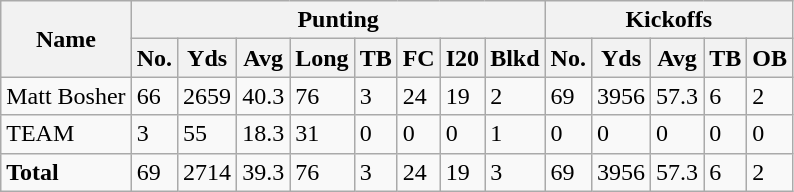<table class="wikitable" style="white-space:nowrap;">
<tr>
<th rowspan="2">Name</th>
<th colspan="8">Punting</th>
<th colspan="5">Kickoffs</th>
</tr>
<tr>
<th>No.</th>
<th>Yds</th>
<th>Avg</th>
<th>Long</th>
<th>TB</th>
<th>FC</th>
<th>I20</th>
<th>Blkd</th>
<th>No.</th>
<th>Yds</th>
<th>Avg</th>
<th>TB</th>
<th>OB</th>
</tr>
<tr>
<td>Matt Bosher</td>
<td>66</td>
<td>2659</td>
<td>40.3</td>
<td>76</td>
<td>3</td>
<td>24</td>
<td>19</td>
<td>2</td>
<td>69</td>
<td>3956</td>
<td>57.3</td>
<td>6</td>
<td>2</td>
</tr>
<tr>
<td>TEAM</td>
<td>3</td>
<td>55</td>
<td>18.3</td>
<td>31</td>
<td>0</td>
<td>0</td>
<td>0</td>
<td>1</td>
<td>0</td>
<td>0</td>
<td>0</td>
<td>0</td>
<td>0</td>
</tr>
<tr>
<td><strong>Total</strong></td>
<td>69</td>
<td>2714</td>
<td>39.3</td>
<td>76</td>
<td>3</td>
<td>24</td>
<td>19</td>
<td>3</td>
<td>69</td>
<td>3956</td>
<td>57.3</td>
<td>6</td>
<td>2</td>
</tr>
</table>
